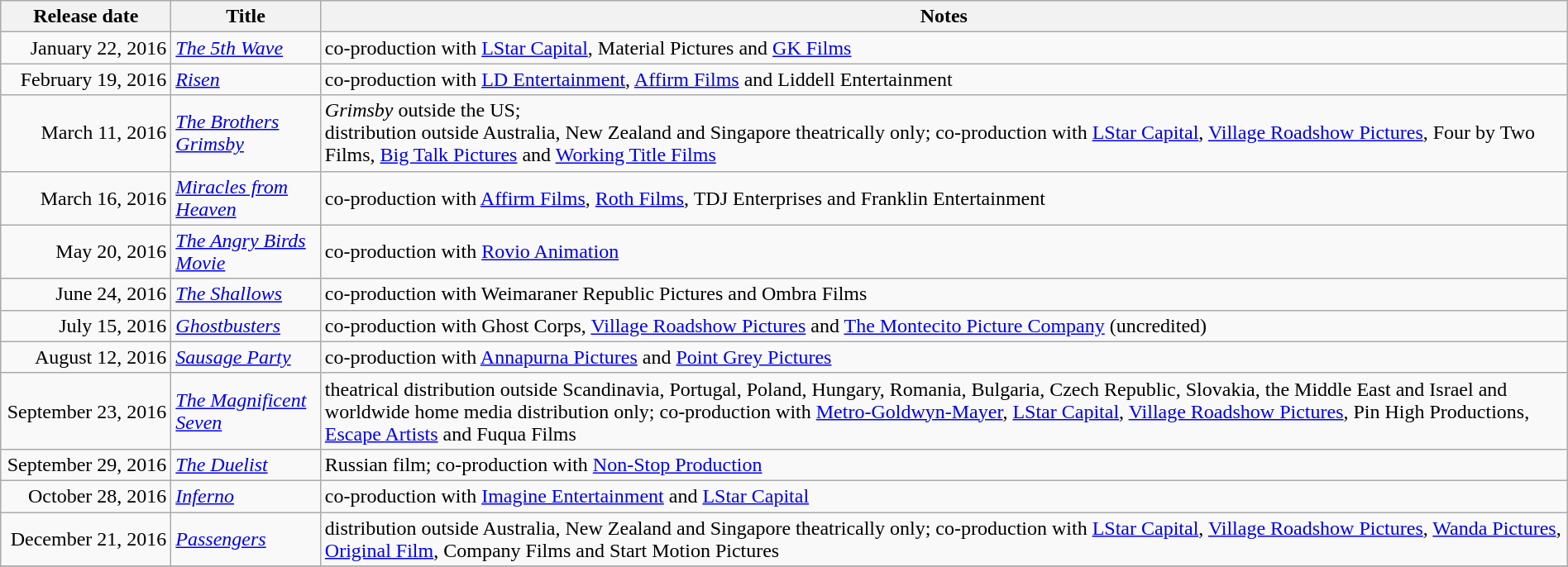<table class="wikitable sortable" style="width:100%;">
<tr>
<th scope="col" style="width:130px;">Release date</th>
<th>Title</th>
<th>Notes</th>
</tr>
<tr>
<td style="text-align:right;">January 22, 2016</td>
<td><em><a href='#'>The 5th Wave</a></em></td>
<td>co-production with <a href='#'>LStar Capital</a>, Material Pictures and <a href='#'>GK Films</a></td>
</tr>
<tr>
<td style="text-align:right;">February 19, 2016</td>
<td><em><a href='#'>Risen</a></em></td>
<td>co-production with <a href='#'>LD Entertainment</a>, <a href='#'>Affirm Films</a> and Liddell Entertainment</td>
</tr>
<tr>
<td style="text-align:right;">March 11, 2016</td>
<td><em><a href='#'>The Brothers Grimsby</a></em></td>
<td><em>Grimsby</em> outside the US;<br>distribution outside Australia, New Zealand and Singapore theatrically only; co-production with <a href='#'>LStar Capital</a>, <a href='#'>Village Roadshow Pictures</a>, Four by Two Films, <a href='#'>Big Talk Pictures</a> and <a href='#'>Working Title Films</a></td>
</tr>
<tr>
<td style="text-align:right;">March 16, 2016</td>
<td><em><a href='#'>Miracles from Heaven</a></em></td>
<td>co-production with <a href='#'>Affirm Films</a>, <a href='#'>Roth Films</a>, TDJ Enterprises and Franklin Entertainment</td>
</tr>
<tr>
<td style="text-align:right;">May 20, 2016</td>
<td><em><a href='#'>The Angry Birds Movie</a></em></td>
<td>co-production with <a href='#'>Rovio Animation</a></td>
</tr>
<tr>
<td style="text-align:right;">June 24, 2016</td>
<td><em><a href='#'>The Shallows</a></em></td>
<td>co-production with Weimaraner Republic Pictures and Ombra Films</td>
</tr>
<tr>
<td style="text-align:right;">July 15, 2016</td>
<td><em><a href='#'>Ghostbusters</a></em></td>
<td>co-production with Ghost Corps, <a href='#'>Village Roadshow Pictures</a> and <a href='#'>The Montecito Picture Company</a> (uncredited)</td>
</tr>
<tr>
<td style="text-align:right;">August 12, 2016</td>
<td><em><a href='#'>Sausage Party</a></em></td>
<td>co-production with <a href='#'>Annapurna Pictures</a> and <a href='#'>Point Grey Pictures</a></td>
</tr>
<tr>
<td style="text-align:right;">September 23, 2016</td>
<td><em><a href='#'>The Magnificent Seven</a></em></td>
<td>theatrical distribution outside Scandinavia, Portugal, Poland, Hungary, Romania, Bulgaria, Czech Republic, Slovakia, the Middle East and Israel and worldwide home media distribution only; co-production with <a href='#'>Metro-Goldwyn-Mayer</a>, <a href='#'>LStar Capital</a>, <a href='#'>Village Roadshow Pictures</a>, Pin High Productions, <a href='#'>Escape Artists</a> and Fuqua Films</td>
</tr>
<tr>
<td style="text-align:right;">September 29, 2016</td>
<td><em><a href='#'>The Duelist</a></em></td>
<td>Russian film; co-production with <a href='#'>Non-Stop Production</a></td>
</tr>
<tr>
<td style="text-align:right;">October 28, 2016</td>
<td><em><a href='#'>Inferno</a></em></td>
<td>co-production with <a href='#'>Imagine Entertainment</a> and <a href='#'>LStar Capital</a></td>
</tr>
<tr>
<td style="text-align:right;">December 21, 2016</td>
<td><em><a href='#'>Passengers</a></em></td>
<td>distribution outside Australia, New Zealand and Singapore theatrically only; co-production with <a href='#'>LStar Capital</a>, <a href='#'>Village Roadshow Pictures</a>, <a href='#'>Wanda Pictures</a>, <a href='#'>Original Film</a>, Company Films and Start Motion Pictures</td>
</tr>
<tr>
</tr>
</table>
